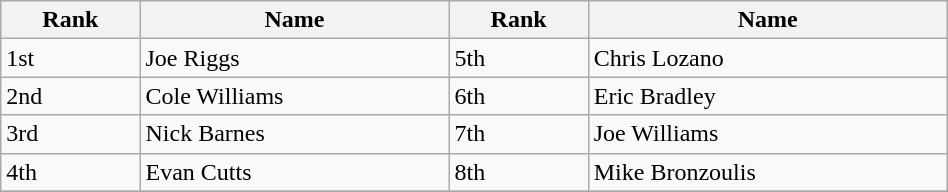<table class="wikitable" width=50%>
<tr>
<th>Rank</th>
<th>Name</th>
<th>Rank</th>
<th>Name</th>
</tr>
<tr>
<td>1st</td>
<td> Joe Riggs</td>
<td>5th</td>
<td> Chris Lozano</td>
</tr>
<tr>
<td>2nd</td>
<td> Cole Williams</td>
<td>6th</td>
<td> Eric Bradley</td>
</tr>
<tr>
<td>3rd</td>
<td> Nick Barnes</td>
<td>7th</td>
<td> Joe Williams</td>
</tr>
<tr>
<td>4th</td>
<td> Evan Cutts</td>
<td>8th</td>
<td> Mike Bronzoulis</td>
</tr>
<tr>
</tr>
</table>
